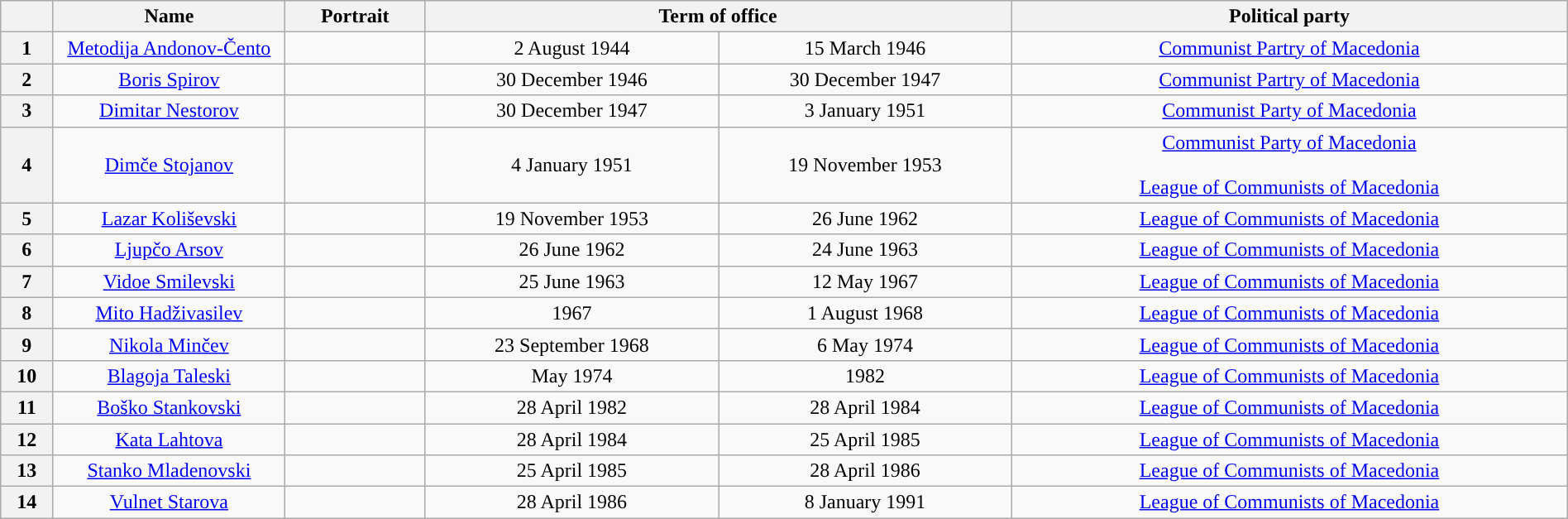<table class="wikitable" style="text-align:center; width:100%;">
<tr>
<th></th>
<th width=180>Name<br></th>
<th>Portrait</th>
<th colspan=2>Term of office</th>
<th>Political party</th>
</tr>
<tr>
<th style="background:">1</th>
<td><a href='#'>Metodija Andonov-Čento</a><br></td>
<td></td>
<td>2 August 1944</td>
<td>15 March 1946</td>
<td><a href='#'>Communist Partry of Macedonia</a></td>
</tr>
<tr>
<th style="background:">2</th>
<td><a href='#'>Boris Spirov</a><br></td>
<td></td>
<td>30 December 1946</td>
<td>30 December 1947</td>
<td><a href='#'>Communist Partry of Macedonia</a></td>
</tr>
<tr>
<th style="background:">3</th>
<td><a href='#'>Dimitar Nestorov</a><br></td>
<td></td>
<td>30 December 1947</td>
<td>3 January 1951</td>
<td><a href='#'>Communist Party of Macedonia</a></td>
</tr>
<tr>
<th style="background:">4</th>
<td><a href='#'>Dimče Stojanov</a><br></td>
<td></td>
<td>4 January 1951</td>
<td>19 November 1953</td>
<td><a href='#'>Communist Party of Macedonia<br><br>League of Communists of Macedonia</a></td>
</tr>
<tr>
<th style="background:">5</th>
<td><a href='#'>Lazar Koliševski</a><br></td>
<td></td>
<td>19 November 1953</td>
<td>26 June 1962</td>
<td><a href='#'>League of Communists of Macedonia</a></td>
</tr>
<tr>
<th style="background:">6</th>
<td><a href='#'>Ljupčo Arsov</a><br></td>
<td></td>
<td>26 June 1962</td>
<td>24 June 1963</td>
<td><a href='#'>League of Communists of Macedonia</a></td>
</tr>
<tr>
<th style="background:">7</th>
<td><a href='#'>Vidoe Smilevski</a><br></td>
<td></td>
<td>25 June 1963</td>
<td>12 May 1967</td>
<td><a href='#'>League of Communists of Macedonia</a></td>
</tr>
<tr>
<th style="background:">8</th>
<td><a href='#'>Mito Hadživasilev</a><br></td>
<td></td>
<td>1967</td>
<td>1 August 1968</td>
<td><a href='#'>League of Communists of Macedonia</a></td>
</tr>
<tr>
<th style="background:">9</th>
<td><a href='#'>Nikola Minčev</a><br></td>
<td></td>
<td>23 September 1968</td>
<td>6 May 1974</td>
<td><a href='#'>League of Communists of Macedonia</a></td>
</tr>
<tr>
<th style="background:">10</th>
<td><a href='#'>Blagoja Taleski</a><br></td>
<td></td>
<td>May 1974</td>
<td>1982</td>
<td><a href='#'>League of Communists of Macedonia</a></td>
</tr>
<tr>
<th style="background:">11</th>
<td><a href='#'>Boško Stankovski</a><br></td>
<td></td>
<td>28 April 1982</td>
<td>28 April 1984</td>
<td><a href='#'>League of Communists of Macedonia</a></td>
</tr>
<tr>
<th style="background:">12</th>
<td><a href='#'>Kata Lahtova</a><br></td>
<td></td>
<td>28 April 1984</td>
<td>25 April 1985</td>
<td><a href='#'>League of Communists of Macedonia</a></td>
</tr>
<tr>
<th style="background:">13</th>
<td><a href='#'>Stanko Mladenovski</a><br></td>
<td></td>
<td>25 April 1985</td>
<td>28 April 1986</td>
<td><a href='#'>League of Communists of Macedonia</a></td>
</tr>
<tr>
<th style="background:">14</th>
<td><a href='#'>Vulnet Starova</a><br></td>
<td></td>
<td>28 April 1986</td>
<td>8 January 1991</td>
<td><a href='#'>League of Communists of Macedonia</a></td>
</tr>
</table>
